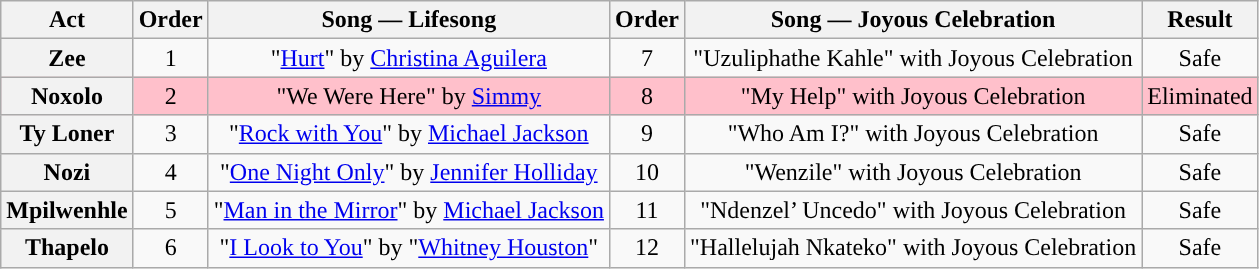<table class="wikitable plainrowheaders" style="text-align:center;">
<tr>
<th scope"col">Act</th>
<th scope"col">Order</th>
<th scope"col">Song — Lifesong</th>
<th scope"col">Order</th>
<th scope"col">Song — Joyous Celebration</th>
<th scope"col">Result</th>
</tr>
<tr>
<th scope=row>Zee</th>
<td>1</td>
<td>"<a href='#'>Hurt</a>" by <a href='#'>Christina Aguilera</a></td>
<td>7</td>
<td>"Uzuliphathe Kahle" with Joyous Celebration</td>
<td>Safe</td>
</tr>
<tr style="background: pink">
<th scope=row>Noxolo</th>
<td>2</td>
<td>"We Were Here" by <a href='#'>Simmy</a></td>
<td>8</td>
<td>"My Help" with Joyous Celebration</td>
<td>Eliminated</td>
</tr>
<tr>
<th scope=row>Ty Loner</th>
<td>3</td>
<td>"<a href='#'>Rock with You</a>" by <a href='#'>Michael Jackson</a></td>
<td>9</td>
<td>"Who Am I?" with Joyous Celebration</td>
<td>Safe</td>
</tr>
<tr>
<th scope=row>Nozi</th>
<td>4</td>
<td>"<a href='#'>One Night Only</a>" by <a href='#'>Jennifer Holliday</a></td>
<td>10</td>
<td>"Wenzile" with Joyous Celebration</td>
<td>Safe</td>
</tr>
<tr>
<th scope=row>Mpilwenhle</th>
<td>5</td>
<td>"<a href='#'>Man in the Mirror</a>" by <a href='#'>Michael Jackson</a></td>
<td>11</td>
<td>"Ndenzel’ Uncedo" with Joyous Celebration</td>
<td>Safe</td>
</tr>
<tr>
<th scope=row>Thapelo</th>
<td>6</td>
<td>"<a href='#'>I Look to You</a>" by "<a href='#'>Whitney Houston</a>"</td>
<td>12</td>
<td>"Hallelujah Nkateko" with Joyous Celebration</td>
<td>Safe</td>
</tr>
</table>
